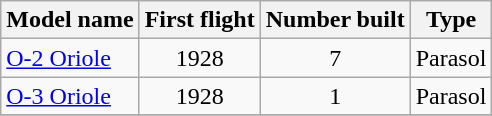<table class="wikitable sortable">
<tr>
<th>Model name</th>
<th>First flight</th>
<th>Number built</th>
<th>Type</th>
</tr>
<tr>
<td align=left><a href='#'>O-2 Oriole</a></td>
<td align=center>1928</td>
<td align=center>7</td>
<td align=left>Parasol</td>
</tr>
<tr>
<td align=left><a href='#'>O-3 Oriole</a></td>
<td align=center>1928</td>
<td align=center>1</td>
<td align=left>Parasol</td>
</tr>
<tr>
</tr>
</table>
